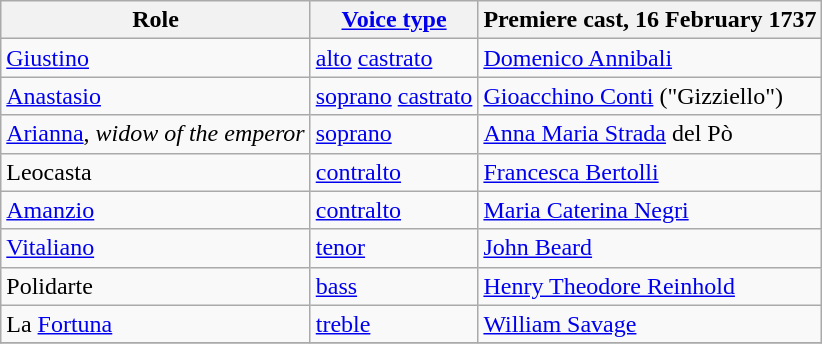<table class="wikitable">
<tr>
<th>Role</th>
<th><a href='#'>Voice type</a></th>
<th>Premiere cast, 16 February 1737</th>
</tr>
<tr>
<td><a href='#'>Giustino</a></td>
<td><a href='#'>alto</a> <a href='#'>castrato</a></td>
<td><a href='#'>Domenico Annibali</a></td>
</tr>
<tr>
<td><a href='#'>Anastasio</a></td>
<td><a href='#'>soprano</a> <a href='#'>castrato</a></td>
<td><a href='#'>Gioacchino Conti</a> ("Gizziello")</td>
</tr>
<tr>
<td><a href='#'>Arianna</a>, <em>widow of the emperor</em></td>
<td><a href='#'>soprano</a></td>
<td><a href='#'>Anna Maria Strada</a> del Pò</td>
</tr>
<tr>
<td>Leocasta</td>
<td><a href='#'>contralto</a></td>
<td><a href='#'>Francesca Bertolli</a></td>
</tr>
<tr>
<td><a href='#'>Amanzio</a></td>
<td><a href='#'>contralto</a></td>
<td><a href='#'>Maria Caterina Negri</a></td>
</tr>
<tr>
<td><a href='#'>Vitaliano</a></td>
<td><a href='#'>tenor</a></td>
<td><a href='#'>John Beard</a></td>
</tr>
<tr>
<td>Polidarte</td>
<td><a href='#'>bass</a></td>
<td><a href='#'>Henry Theodore Reinhold</a></td>
</tr>
<tr>
<td>La <a href='#'>Fortuna</a></td>
<td><a href='#'>treble</a></td>
<td><a href='#'>William Savage</a></td>
</tr>
<tr>
</tr>
</table>
